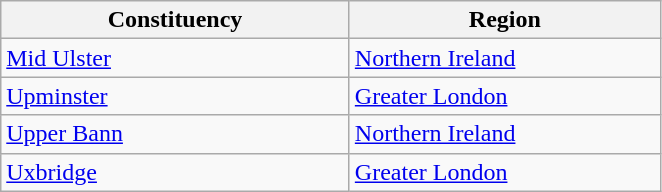<table class="wikitable">
<tr>
<th width="225px">Constituency</th>
<th width="200px">Region</th>
</tr>
<tr>
<td><a href='#'>Mid Ulster</a></td>
<td><a href='#'>Northern Ireland</a></td>
</tr>
<tr>
<td><a href='#'>Upminster</a></td>
<td><a href='#'>Greater London</a></td>
</tr>
<tr>
<td><a href='#'>Upper Bann</a></td>
<td><a href='#'>Northern Ireland</a></td>
</tr>
<tr>
<td><a href='#'>Uxbridge</a></td>
<td><a href='#'>Greater London</a></td>
</tr>
</table>
